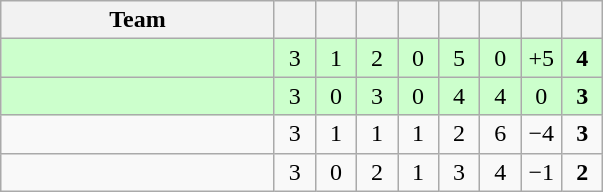<table class="wikitable" style="text-align:center">
<tr>
<th width=175>Team</th>
<th width=20></th>
<th width=20></th>
<th width=20></th>
<th width=20></th>
<th width=20></th>
<th width=20></th>
<th width=20></th>
<th width=20></th>
</tr>
<tr bgcolor=#CCFFCC>
<td align="left"></td>
<td>3</td>
<td>1</td>
<td>2</td>
<td>0</td>
<td>5</td>
<td>0</td>
<td>+5</td>
<td><strong>4</strong></td>
</tr>
<tr bgcolor=#CCFFCC>
<td align="left"></td>
<td>3</td>
<td>0</td>
<td>3</td>
<td>0</td>
<td>4</td>
<td>4</td>
<td>0</td>
<td><strong>3</strong></td>
</tr>
<tr>
<td align="left"></td>
<td>3</td>
<td>1</td>
<td>1</td>
<td>1</td>
<td>2</td>
<td>6</td>
<td>−4</td>
<td><strong>3</strong></td>
</tr>
<tr>
<td align="left"></td>
<td>3</td>
<td>0</td>
<td>2</td>
<td>1</td>
<td>3</td>
<td>4</td>
<td>−1</td>
<td><strong>2</strong></td>
</tr>
</table>
